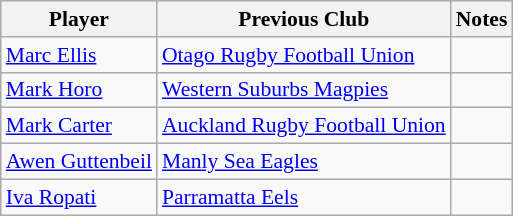<table class="wikitable" style="font-size:90%">
<tr bgcolor="#efefef">
<th>Player</th>
<th>Previous Club</th>
<th>Notes</th>
</tr>
<tr>
<td><a href='#'>Marc Ellis</a></td>
<td><a href='#'>Otago Rugby Football Union</a></td>
<td></td>
</tr>
<tr>
<td><a href='#'>Mark Horo</a></td>
<td><a href='#'>Western Suburbs Magpies</a></td>
<td></td>
</tr>
<tr>
<td><a href='#'>Mark Carter</a></td>
<td><a href='#'>Auckland Rugby Football Union</a></td>
<td></td>
</tr>
<tr>
<td><a href='#'>Awen Guttenbeil</a></td>
<td><a href='#'>Manly Sea Eagles</a></td>
<td></td>
</tr>
<tr>
<td><a href='#'>Iva Ropati</a></td>
<td><a href='#'>Parramatta Eels</a></td>
<td></td>
</tr>
</table>
